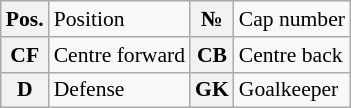<table class="wikitable" style="font-size:90%;">
<tr>
<th>Pos.</th>
<td>Position</td>
<th>№</th>
<td>Cap number</td>
</tr>
<tr>
<th>CF</th>
<td>Centre forward</td>
<th>CB</th>
<td>Centre back</td>
</tr>
<tr>
<th>D</th>
<td>Defense</td>
<th>GK</th>
<td>Goalkeeper</td>
</tr>
</table>
